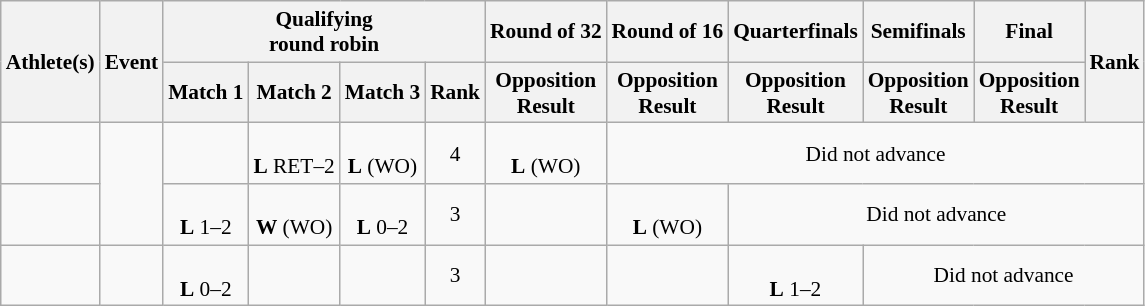<table class="wikitable" style="font-size:89%">
<tr>
<th rowspan="2">Athlete(s)</th>
<th rowspan="2">Event</th>
<th colspan="4">Qualifying<br>round robin</th>
<th>Round of 32</th>
<th>Round of 16</th>
<th>Quarterfinals</th>
<th>Semifinals</th>
<th>Final</th>
<th rowspan="2">Rank</th>
</tr>
<tr>
<th>Match 1</th>
<th>Match 2</th>
<th>Match 3</th>
<th>Rank</th>
<th>Opposition<br>Result</th>
<th>Opposition<br>Result</th>
<th>Opposition<br>Result</th>
<th>Opposition<br>Result</th>
<th>Opposition<br>Result</th>
</tr>
<tr align=center>
<td align=left></td>
<td rowspan=2 align=left></td>
<td><br></td>
<td><br><strong>L</strong> RET–2</td>
<td><br><strong>L</strong> (WO)</td>
<td>4</td>
<td><br><strong>L</strong> (WO)</td>
<td colspan=5>Did not advance</td>
</tr>
<tr align=center>
<td align=left></td>
<td><br><strong>L</strong> 1–2</td>
<td><br><strong>W</strong> (WO)</td>
<td><br><strong>L</strong> 0–2</td>
<td>3</td>
<td><br></td>
<td><br><strong>L</strong> (WO)</td>
<td colspan=4>Did not advance</td>
</tr>
<tr align=center>
<td align=left><br></td>
<td align=left></td>
<td><br><strong>L</strong> 0–2</td>
<td><br></td>
<td></td>
<td>3</td>
<td></td>
<td><br></td>
<td><br><strong>L</strong> 1–2</td>
<td colspan=3>Did not advance</td>
</tr>
</table>
